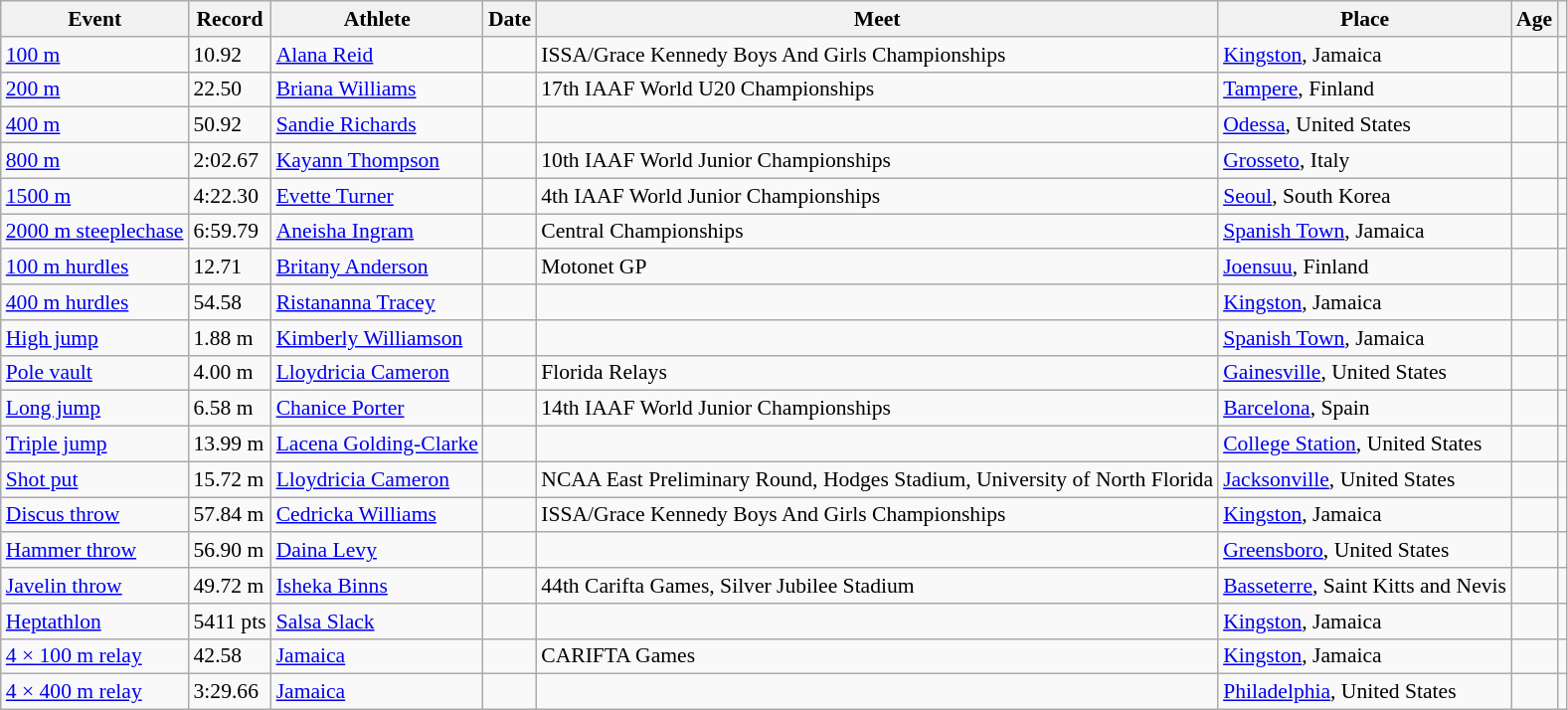<table class="wikitable sortable" style="font-size: 90%;">
<tr>
<th>Event</th>
<th>Record</th>
<th>Athlete</th>
<th>Date</th>
<th>Meet</th>
<th>Place</th>
<th>Age</th>
<th></th>
</tr>
<tr>
<td><a href='#'>100 m</a></td>
<td>10.92</td>
<td><a href='#'>Alana Reid</a></td>
<td></td>
<td>ISSA/Grace Kennedy Boys And Girls Championships</td>
<td><a href='#'>Kingston</a>, Jamaica</td>
<td></td>
<td></td>
</tr>
<tr>
<td><a href='#'>200 m</a></td>
<td>22.50</td>
<td><a href='#'>Briana Williams</a></td>
<td></td>
<td>17th IAAF World U20 Championships</td>
<td><a href='#'>Tampere</a>, Finland</td>
<td></td>
<td></td>
</tr>
<tr>
<td><a href='#'>400 m</a></td>
<td>50.92</td>
<td><a href='#'>Sandie Richards</a></td>
<td></td>
<td></td>
<td><a href='#'>Odessa</a>, United States</td>
<td></td>
<td></td>
</tr>
<tr>
<td><a href='#'>800 m</a></td>
<td>2:02.67</td>
<td><a href='#'>Kayann Thompson</a></td>
<td></td>
<td>10th IAAF World Junior Championships</td>
<td><a href='#'>Grosseto</a>, Italy</td>
<td></td>
<td></td>
</tr>
<tr>
<td><a href='#'>1500 m</a></td>
<td>4:22.30</td>
<td><a href='#'>Evette Turner</a></td>
<td></td>
<td>4th IAAF World Junior Championships</td>
<td><a href='#'>Seoul</a>, South Korea</td>
<td></td>
<td></td>
</tr>
<tr>
<td><a href='#'>2000 m steeplechase</a></td>
<td>6:59.79</td>
<td><a href='#'>Aneisha Ingram</a></td>
<td></td>
<td>Central Championships</td>
<td><a href='#'>Spanish Town</a>, Jamaica</td>
<td></td>
<td></td>
</tr>
<tr>
<td><a href='#'>100 m hurdles</a></td>
<td>12.71</td>
<td><a href='#'>Britany Anderson</a></td>
<td></td>
<td>Motonet GP</td>
<td><a href='#'>Joensuu</a>, Finland</td>
<td></td>
<td></td>
</tr>
<tr>
<td><a href='#'>400 m hurdles</a></td>
<td>54.58</td>
<td><a href='#'>Ristananna Tracey</a></td>
<td></td>
<td></td>
<td><a href='#'>Kingston</a>, Jamaica</td>
<td></td>
<td></td>
</tr>
<tr>
<td><a href='#'>High jump</a></td>
<td>1.88 m</td>
<td><a href='#'>Kimberly Williamson</a></td>
<td></td>
<td></td>
<td><a href='#'>Spanish Town</a>, Jamaica</td>
<td></td>
<td></td>
</tr>
<tr>
<td><a href='#'>Pole vault</a></td>
<td>4.00 m</td>
<td><a href='#'>Lloydricia Cameron</a></td>
<td></td>
<td>Florida Relays</td>
<td><a href='#'>Gainesville</a>, United States</td>
<td></td>
<td></td>
</tr>
<tr>
<td><a href='#'>Long jump</a></td>
<td>6.58 m</td>
<td><a href='#'>Chanice Porter</a></td>
<td></td>
<td>14th IAAF World Junior Championships</td>
<td><a href='#'>Barcelona</a>, Spain</td>
<td></td>
<td></td>
</tr>
<tr>
<td><a href='#'>Triple jump</a></td>
<td>13.99 m </td>
<td><a href='#'>Lacena Golding-Clarke</a></td>
<td></td>
<td></td>
<td><a href='#'>College Station</a>, United States</td>
<td></td>
<td></td>
</tr>
<tr>
<td><a href='#'>Shot put</a></td>
<td>15.72 m</td>
<td><a href='#'>Lloydricia Cameron</a></td>
<td></td>
<td>NCAA East Preliminary Round, Hodges Stadium, University of North Florida</td>
<td><a href='#'>Jacksonville</a>, United States</td>
<td></td>
<td></td>
</tr>
<tr>
<td><a href='#'>Discus throw</a></td>
<td>57.84 m</td>
<td><a href='#'>Cedricka Williams</a></td>
<td></td>
<td>ISSA/Grace Kennedy Boys And Girls Championships</td>
<td><a href='#'>Kingston</a>, Jamaica</td>
<td></td>
<td></td>
</tr>
<tr>
<td><a href='#'>Hammer throw</a></td>
<td>56.90 m</td>
<td><a href='#'>Daina Levy</a></td>
<td></td>
<td></td>
<td><a href='#'>Greensboro</a>, United States</td>
<td></td>
<td></td>
</tr>
<tr>
<td><a href='#'>Javelin throw</a></td>
<td>49.72 m</td>
<td><a href='#'>Isheka Binns</a></td>
<td></td>
<td>44th Carifta Games, Silver Jubilee Stadium</td>
<td><a href='#'>Basseterre</a>, Saint Kitts and Nevis</td>
<td></td>
<td></td>
</tr>
<tr>
<td><a href='#'>Heptathlon</a></td>
<td>5411 pts</td>
<td><a href='#'>Salsa Slack</a></td>
<td></td>
<td></td>
<td><a href='#'>Kingston</a>, Jamaica</td>
<td></td>
<td></td>
</tr>
<tr>
<td><a href='#'>4 × 100 m relay</a></td>
<td>42.58</td>
<td><a href='#'>Jamaica</a></td>
<td></td>
<td>CARIFTA Games</td>
<td><a href='#'>Kingston</a>, Jamaica</td>
<td></td>
<td></td>
</tr>
<tr>
<td><a href='#'>4 × 400 m relay</a></td>
<td>3:29.66</td>
<td><a href='#'>Jamaica</a></td>
<td></td>
<td></td>
<td><a href='#'>Philadelphia</a>, United States</td>
<td></td>
<td></td>
</tr>
</table>
